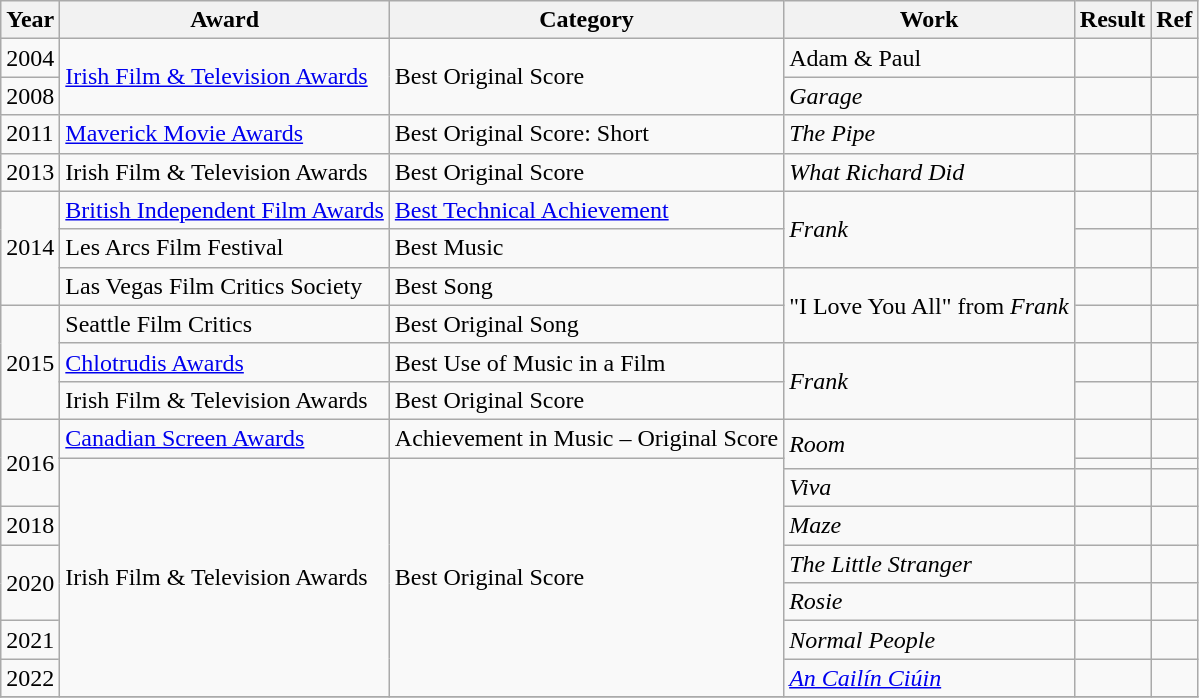<table class="wikitable plainrowheaders">
<tr>
<th>Year</th>
<th>Award</th>
<th>Category</th>
<th>Work</th>
<th>Result</th>
<th>Ref</th>
</tr>
<tr>
<td>2004</td>
<td rowspan="2"><a href='#'>Irish Film & Television Awards</a></td>
<td rowspan="2">Best Original Score</td>
<td>Adam & Paul</td>
<td></td>
<td></td>
</tr>
<tr>
<td>2008</td>
<td><em>Garage</em></td>
<td></td>
<td></td>
</tr>
<tr>
<td>2011</td>
<td><a href='#'>Maverick Movie Awards</a></td>
<td>Best Original Score: Short</td>
<td><em>The Pipe</em></td>
<td></td>
<td></td>
</tr>
<tr>
<td>2013</td>
<td>Irish Film & Television Awards</td>
<td>Best Original Score</td>
<td><em>What Richard Did</em></td>
<td></td>
<td></td>
</tr>
<tr>
<td rowspan="3">2014</td>
<td><a href='#'>British Independent Film Awards</a></td>
<td><a href='#'>Best Technical Achievement</a></td>
<td rowspan="2"><em>Frank</em></td>
<td></td>
<td></td>
</tr>
<tr>
<td>Les Arcs Film Festival</td>
<td>Best Music</td>
<td></td>
<td></td>
</tr>
<tr>
<td>Las Vegas Film Critics Society</td>
<td>Best Song</td>
<td rowspan="2">"I Love You All" from <em>Frank</em></td>
<td></td>
<td></td>
</tr>
<tr>
<td rowspan="3">2015</td>
<td>Seattle Film Critics</td>
<td>Best Original Song</td>
<td></td>
<td></td>
</tr>
<tr>
<td><a href='#'>Chlotrudis Awards</a></td>
<td>Best Use of Music in a Film</td>
<td rowspan="2"><em>Frank</em></td>
<td></td>
<td></td>
</tr>
<tr>
<td>Irish Film & Television Awards</td>
<td>Best Original Score</td>
<td></td>
<td></td>
</tr>
<tr>
<td rowspan="3">2016</td>
<td><a href='#'>Canadian Screen Awards</a></td>
<td>Achievement in Music – Original Score</td>
<td rowspan="2"><em>Room</em></td>
<td></td>
<td></td>
</tr>
<tr>
<td rowspan="7">Irish Film & Television Awards</td>
<td rowspan="7">Best Original Score</td>
<td></td>
<td></td>
</tr>
<tr>
<td><em>Viva</em></td>
<td></td>
<td></td>
</tr>
<tr>
<td>2018</td>
<td><em>Maze</em></td>
<td></td>
<td></td>
</tr>
<tr>
<td rowspan="2">2020</td>
<td><em>The Little Stranger</em></td>
<td></td>
<td></td>
</tr>
<tr>
<td><em>Rosie</em></td>
<td></td>
<td></td>
</tr>
<tr>
<td>2021</td>
<td><em>Normal People</em></td>
<td></td>
<td></td>
</tr>
<tr>
<td>2022</td>
<td><em><a href='#'>An Cailín Ciúin</a></em></td>
<td></td>
<td></td>
</tr>
<tr>
</tr>
</table>
